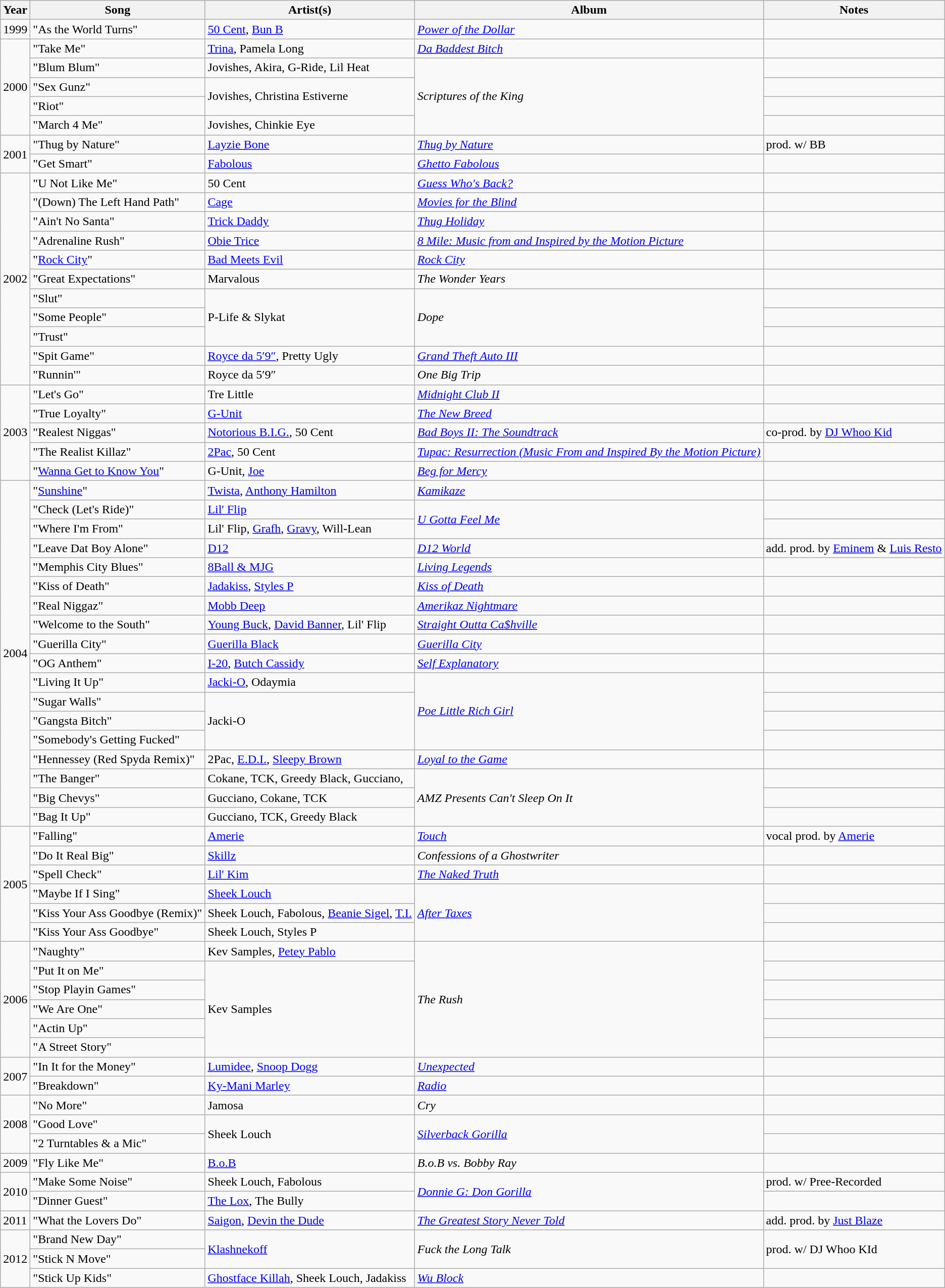<table class="wikitable">
<tr>
<th>Year</th>
<th>Song</th>
<th>Artist(s)</th>
<th>Album</th>
<th>Notes</th>
</tr>
<tr>
<td>1999</td>
<td>"As the World Turns"</td>
<td><a href='#'>50 Cent</a>, <a href='#'>Bun B</a></td>
<td><em><a href='#'>Power of the Dollar</a></em></td>
<td></td>
</tr>
<tr>
<td rowspan="5">2000</td>
<td>"Take Me"</td>
<td><a href='#'>Trina</a>, Pamela Long</td>
<td><em><a href='#'>Da Baddest Bitch</a></em></td>
<td></td>
</tr>
<tr>
<td>"Blum Blum"</td>
<td>Jovishes, Akira, G-Ride, Lil Heat</td>
<td rowspan="4"><em>Scriptures of the King</em></td>
<td></td>
</tr>
<tr>
<td>"Sex Gunz"</td>
<td rowspan="2">Jovishes, Christina Estiverne</td>
<td></td>
</tr>
<tr>
<td>"Riot"</td>
<td></td>
</tr>
<tr>
<td>"March 4 Me"</td>
<td>Jovishes, Chinkie Eye</td>
<td></td>
</tr>
<tr>
<td rowspan="2">2001</td>
<td>"Thug by Nature"</td>
<td><a href='#'>Layzie Bone</a></td>
<td><em><a href='#'>Thug by Nature</a></em></td>
<td>prod. w/ BB</td>
</tr>
<tr>
<td>"Get Smart"</td>
<td><a href='#'>Fabolous</a></td>
<td><em><a href='#'>Ghetto Fabolous</a></em></td>
<td></td>
</tr>
<tr>
<td rowspan="11">2002</td>
<td>"U Not Like Me"</td>
<td>50 Cent</td>
<td><em><a href='#'>Guess Who's Back?</a></em></td>
<td></td>
</tr>
<tr>
<td>"(Down) The Left Hand Path"</td>
<td><a href='#'>Cage</a></td>
<td><em><a href='#'>Movies for the Blind</a></em></td>
<td></td>
</tr>
<tr>
<td>"Ain't No Santa"</td>
<td><a href='#'>Trick Daddy</a></td>
<td><em><a href='#'>Thug Holiday</a></em></td>
<td></td>
</tr>
<tr>
<td>"Adrenaline Rush"</td>
<td><a href='#'>Obie Trice</a></td>
<td><em><a href='#'>8 Mile: Music from and Inspired by the Motion Picture</a></em></td>
<td></td>
</tr>
<tr>
<td>"<a href='#'>Rock City</a>"</td>
<td><a href='#'>Bad Meets Evil</a></td>
<td><em><a href='#'>Rock City</a></em></td>
<td></td>
</tr>
<tr>
<td>"Great Expectations"</td>
<td>Marvalous</td>
<td><em>The Wonder Years</em></td>
<td></td>
</tr>
<tr>
<td>"Slut"</td>
<td rowspan="3">P-Life & Slykat</td>
<td rowspan="3"><em>Dope</em></td>
<td></td>
</tr>
<tr>
<td>"Some People"</td>
<td></td>
</tr>
<tr>
<td>"Trust"</td>
<td></td>
</tr>
<tr>
<td>"Spit Game"</td>
<td><a href='#'>Royce da 5′9″</a>, Pretty Ugly</td>
<td><em><a href='#'>Grand Theft Auto III</a></em></td>
<td></td>
</tr>
<tr>
<td>"Runnin'"</td>
<td>Royce da 5′9″</td>
<td><em>One Big Trip</em></td>
<td></td>
</tr>
<tr>
<td rowspan="5">2003</td>
<td>"Let's Go"</td>
<td>Tre Little</td>
<td><em><a href='#'>Midnight Club II</a></em></td>
<td></td>
</tr>
<tr>
<td>"True Loyalty"</td>
<td><a href='#'>G-Unit</a></td>
<td><em><a href='#'>The New Breed</a></em></td>
<td></td>
</tr>
<tr>
<td>"Realest Niggas"</td>
<td><a href='#'>Notorious B.I.G.</a>, 50 Cent</td>
<td><em><a href='#'>Bad Boys II: The Soundtrack</a></em></td>
<td>co-prod. by <a href='#'>DJ Whoo Kid</a></td>
</tr>
<tr>
<td>"The Realist Killaz"</td>
<td><a href='#'>2Pac</a>, 50 Cent</td>
<td><em><a href='#'>Tupac: Resurrection (Music From and Inspired By the Motion Picture)</a></em></td>
<td></td>
</tr>
<tr>
<td>"<a href='#'>Wanna Get to Know You</a>"</td>
<td>G-Unit, <a href='#'>Joe</a></td>
<td><em><a href='#'>Beg for Mercy</a></em></td>
<td></td>
</tr>
<tr>
<td rowspan="18">2004</td>
<td>"<a href='#'>Sunshine</a>"</td>
<td><a href='#'>Twista</a>, <a href='#'>Anthony Hamilton</a></td>
<td><em><a href='#'>Kamikaze</a></em></td>
<td></td>
</tr>
<tr>
<td>"Check (Let's Ride)"</td>
<td><a href='#'>Lil' Flip</a></td>
<td rowspan="2"><em><a href='#'>U Gotta Feel Me</a></em></td>
<td></td>
</tr>
<tr>
<td>"Where I'm From"</td>
<td>Lil' Flip, <a href='#'>Grafh</a>, <a href='#'>Gravy</a>, Will-Lean</td>
<td></td>
</tr>
<tr>
<td>"Leave Dat Boy Alone"</td>
<td><a href='#'>D12</a></td>
<td><em><a href='#'>D12 World</a></em></td>
<td>add. prod. by <a href='#'>Eminem</a> & <a href='#'>Luis Resto</a></td>
</tr>
<tr>
<td>"Memphis City Blues"</td>
<td><a href='#'>8Ball & MJG</a></td>
<td><em><a href='#'>Living Legends</a></em></td>
<td></td>
</tr>
<tr>
<td>"Kiss of Death"</td>
<td><a href='#'>Jadakiss</a>, <a href='#'>Styles P</a></td>
<td><em><a href='#'>Kiss of Death</a></em></td>
<td></td>
</tr>
<tr>
<td>"Real Niggaz"</td>
<td><a href='#'>Mobb Deep</a></td>
<td><em><a href='#'>Amerikaz Nightmare</a></em></td>
<td></td>
</tr>
<tr>
<td>"Welcome to the South"</td>
<td><a href='#'>Young Buck</a>, <a href='#'>David Banner</a>, Lil' Flip</td>
<td><em><a href='#'>Straight Outta Ca$hville</a></em></td>
<td></td>
</tr>
<tr>
<td>"Guerilla City"</td>
<td><a href='#'>Guerilla Black</a></td>
<td><em><a href='#'>Guerilla City</a></em></td>
<td></td>
</tr>
<tr>
<td>"OG Anthem"</td>
<td><a href='#'>I-20</a>, <a href='#'>Butch Cassidy</a></td>
<td><em><a href='#'>Self Explanatory</a></em></td>
<td></td>
</tr>
<tr>
<td>"Living It Up"</td>
<td><a href='#'>Jacki-O</a>, Odaymia</td>
<td rowspan="4"><em><a href='#'>Poe Little Rich Girl</a></em></td>
<td></td>
</tr>
<tr>
<td>"Sugar Walls"</td>
<td rowspan="3">Jacki-O</td>
<td></td>
</tr>
<tr>
<td>"Gangsta Bitch"</td>
<td></td>
</tr>
<tr>
<td>"Somebody's Getting Fucked"</td>
<td></td>
</tr>
<tr>
<td>"Hennessey (Red Spyda Remix)"</td>
<td>2Pac, <a href='#'>E.D.I.</a>, <a href='#'>Sleepy Brown</a></td>
<td><em><a href='#'>Loyal to the Game</a></em></td>
<td></td>
</tr>
<tr>
<td>"The Banger"</td>
<td>Cokane, TCK, Greedy Black, Gucciano,</td>
<td rowspan="3"><em>AMZ Presents Can't Sleep On It</em></td>
<td></td>
</tr>
<tr>
<td>"Big Chevys"</td>
<td>Gucciano, Cokane, TCK</td>
<td></td>
</tr>
<tr>
<td>"Bag It Up"</td>
<td>Gucciano, TCK, Greedy Black</td>
<td></td>
</tr>
<tr>
<td rowspan="6">2005</td>
<td>"Falling"</td>
<td><a href='#'>Amerie</a></td>
<td><em><a href='#'>Touch</a></em></td>
<td>vocal prod. by <a href='#'>Amerie</a></td>
</tr>
<tr>
<td>"Do It Real Big"</td>
<td><a href='#'>Skillz</a></td>
<td><em>Confessions of a Ghostwriter</em></td>
<td></td>
</tr>
<tr>
<td>"Spell Check"</td>
<td><a href='#'>Lil' Kim</a></td>
<td><em><a href='#'>The Naked Truth</a></em></td>
<td></td>
</tr>
<tr>
<td>"Maybe If I Sing"</td>
<td><a href='#'>Sheek Louch</a></td>
<td rowspan="3"><em><a href='#'>After Taxes</a></em></td>
<td></td>
</tr>
<tr>
<td>"Kiss Your Ass Goodbye (Remix)"</td>
<td>Sheek Louch, Fabolous, <a href='#'>Beanie Sigel</a>, <a href='#'>T.I.</a></td>
<td></td>
</tr>
<tr>
<td>"Kiss Your Ass Goodbye"</td>
<td>Sheek Louch, Styles P</td>
<td></td>
</tr>
<tr>
<td rowspan="6">2006</td>
<td>"Naughty"</td>
<td>Kev Samples, <a href='#'>Petey Pablo</a></td>
<td rowspan="6"><em>The Rush</em></td>
<td></td>
</tr>
<tr>
<td>"Put It on Me"</td>
<td rowspan="5">Kev Samples</td>
<td></td>
</tr>
<tr>
<td>"Stop Playin Games"</td>
<td></td>
</tr>
<tr>
<td>"We Are One"</td>
<td></td>
</tr>
<tr>
<td>"Actin Up"</td>
<td></td>
</tr>
<tr>
<td>"A Street Story"</td>
<td></td>
</tr>
<tr>
<td rowspan="2">2007</td>
<td>"In It for the Money"</td>
<td><a href='#'>Lumidee</a>, <a href='#'>Snoop Dogg</a></td>
<td><em><a href='#'>Unexpected</a></em></td>
<td></td>
</tr>
<tr>
<td>"Breakdown"</td>
<td><a href='#'>Ky-Mani Marley</a></td>
<td><em><a href='#'>Radio</a></em></td>
<td></td>
</tr>
<tr>
<td rowspan="3">2008</td>
<td>"No More"</td>
<td>Jamosa</td>
<td><em>Cry</em></td>
<td></td>
</tr>
<tr>
<td>"Good Love"</td>
<td rowspan="2">Sheek Louch</td>
<td rowspan="2"><em><a href='#'>Silverback Gorilla</a></em></td>
<td></td>
</tr>
<tr>
<td>"2 Turntables & a Mic"</td>
<td></td>
</tr>
<tr>
<td>2009</td>
<td>"Fly Like Me"</td>
<td><a href='#'>B.o.B</a></td>
<td><em>B.o.B vs. Bobby Ray</em></td>
<td></td>
</tr>
<tr>
<td rowspan="2">2010</td>
<td>"Make Some Noise"</td>
<td>Sheek Louch, Fabolous</td>
<td rowspan="2"><em><a href='#'>Donnie G: Don Gorilla</a></em></td>
<td>prod. w/ Pree-Recorded</td>
</tr>
<tr>
<td>"Dinner Guest"</td>
<td><a href='#'>The Lox</a>, The Bully</td>
<td></td>
</tr>
<tr>
<td>2011</td>
<td>"What the Lovers Do"</td>
<td><a href='#'>Saigon</a>, <a href='#'>Devin the Dude</a></td>
<td><em><a href='#'>The Greatest Story Never Told</a></em></td>
<td>add. prod. by <a href='#'>Just Blaze</a></td>
</tr>
<tr>
<td rowspan="3">2012</td>
<td>"Brand New Day"</td>
<td rowspan="2"><a href='#'>Klashnekoff</a></td>
<td rowspan="2"><em>Fuck the Long Talk</em></td>
<td rowspan="2">prod. w/ DJ Whoo KId</td>
</tr>
<tr>
<td>"Stick N Move"</td>
</tr>
<tr>
<td>"Stick Up Kids"</td>
<td><a href='#'>Ghostface Killah</a>, Sheek Louch, Jadakiss</td>
<td><em><a href='#'>Wu Block</a></em></td>
<td></td>
</tr>
</table>
